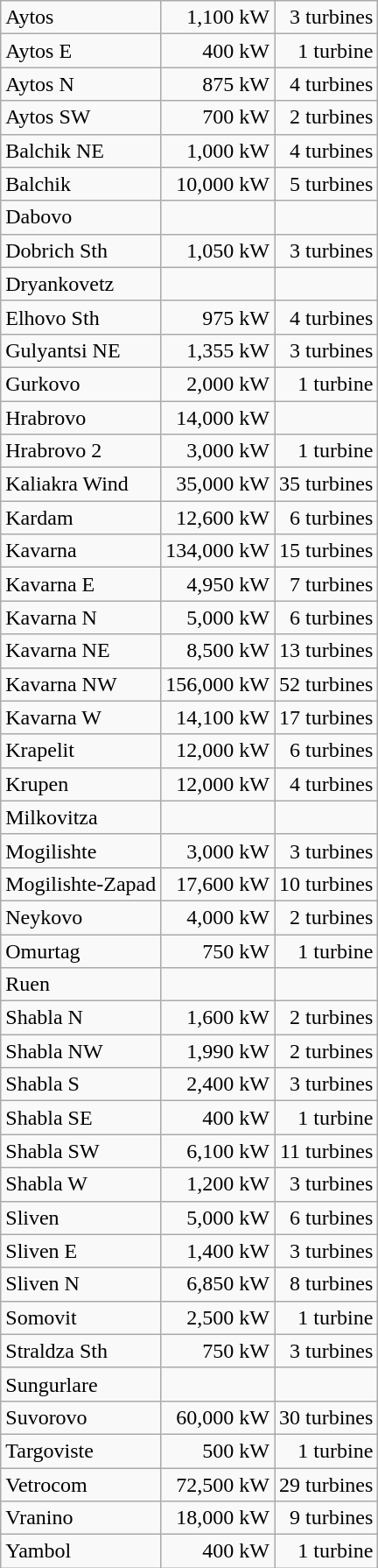<table style="text-align: right" class="wikitable">
<tr>
<td align="left">Aytos</td>
<td>1,100 kW</td>
<td>3 turbines</td>
</tr>
<tr>
<td align="left">Aytos E</td>
<td>400 kW</td>
<td>1 turbine</td>
</tr>
<tr>
<td align="left">Aytos N</td>
<td>875 kW</td>
<td>4 turbines</td>
</tr>
<tr>
<td align="left">Aytos SW</td>
<td>700 kW</td>
<td>2 turbines</td>
</tr>
<tr>
<td align="left">Balchik NE</td>
<td>1,000 kW</td>
<td>4 turbines</td>
</tr>
<tr>
<td align="left">Balchik</td>
<td>10,000 kW</td>
<td>5 turbines</td>
</tr>
<tr>
<td align="left">Dabovo</td>
<td></td>
<td></td>
</tr>
<tr>
<td align="left">Dobrich Sth</td>
<td>1,050 kW</td>
<td>3 turbines</td>
</tr>
<tr>
<td align="left">Dryankovetz</td>
<td></td>
<td></td>
</tr>
<tr>
<td align="left">Elhovo Sth</td>
<td>975 kW</td>
<td>4 turbines</td>
</tr>
<tr>
<td align="left">Gulyantsi NE</td>
<td>1,355 kW</td>
<td>3 turbines</td>
</tr>
<tr>
<td align="left">Gurkovo</td>
<td>2,000 kW</td>
<td>1 turbine</td>
</tr>
<tr>
<td align="left">Hrabrovo</td>
<td>14,000 kW</td>
<td></td>
</tr>
<tr>
<td align="left">Hrabrovo 2</td>
<td>3,000 kW</td>
<td>1 turbine</td>
</tr>
<tr>
<td align="left">Kaliakra Wind</td>
<td>35,000 kW</td>
<td>35 turbines</td>
</tr>
<tr>
<td align="left">Kardam</td>
<td>12,600 kW</td>
<td>6 turbines</td>
</tr>
<tr>
<td align="left">Kavarna</td>
<td>134,000 kW</td>
<td>15 turbines</td>
</tr>
<tr>
<td align="left">Kavarna E</td>
<td>4,950 kW</td>
<td>7 turbines</td>
</tr>
<tr>
<td align="left">Kavarna N</td>
<td>5,000 kW</td>
<td>6 turbines</td>
</tr>
<tr>
<td align="left">Kavarna NE</td>
<td>8,500 kW</td>
<td>13 turbines</td>
</tr>
<tr>
<td align="left">Kavarna NW</td>
<td>156,000 kW</td>
<td>52 turbines</td>
</tr>
<tr>
<td align="left">Kavarna W</td>
<td>14,100 kW</td>
<td>17 turbines</td>
</tr>
<tr>
<td align="left">Krapelit</td>
<td>12,000 kW</td>
<td>6 turbines</td>
</tr>
<tr>
<td align="left">Krupen</td>
<td>12,000 kW</td>
<td>4 turbines</td>
</tr>
<tr>
<td align="left">Milkovitza</td>
<td></td>
<td></td>
</tr>
<tr>
<td align="left">Mogilishte</td>
<td>3,000 kW</td>
<td>3 turbines</td>
</tr>
<tr>
<td align="left">Mogilishte-Zapad</td>
<td>17,600 kW</td>
<td>10 turbines</td>
</tr>
<tr>
<td align="left">Neykovo</td>
<td>4,000 kW</td>
<td>2 turbines</td>
</tr>
<tr>
<td align="left">Omurtag</td>
<td>750 kW</td>
<td>1 turbine</td>
</tr>
<tr>
<td align="left">Ruen</td>
<td></td>
<td></td>
</tr>
<tr>
<td align="left">Shabla N</td>
<td>1,600 kW</td>
<td>2 turbines</td>
</tr>
<tr>
<td align="left">Shabla NW</td>
<td>1,990 kW</td>
<td>2 turbines</td>
</tr>
<tr>
<td align="left">Shabla S</td>
<td>2,400 kW</td>
<td>3 turbines</td>
</tr>
<tr>
<td align="left">Shabla SE</td>
<td>400 kW</td>
<td>1 turbine</td>
</tr>
<tr>
<td align="left">Shabla SW</td>
<td>6,100 kW</td>
<td>11 turbines</td>
</tr>
<tr>
<td align="left">Shabla W</td>
<td>1,200 kW</td>
<td>3 turbines</td>
</tr>
<tr>
<td align="left">Sliven</td>
<td>5,000 kW</td>
<td>6 turbines</td>
</tr>
<tr>
<td align="left">Sliven E</td>
<td>1,400 kW</td>
<td>3 turbines</td>
</tr>
<tr>
<td align="left">Sliven N</td>
<td>6,850 kW</td>
<td>8 turbines</td>
</tr>
<tr>
<td align="left">Somovit</td>
<td>2,500 kW</td>
<td>1 turbine</td>
</tr>
<tr>
<td align="left">Straldza Sth</td>
<td>750 kW</td>
<td>3 turbines</td>
</tr>
<tr>
<td align="left">Sungurlare</td>
<td></td>
<td></td>
</tr>
<tr>
<td align="left">Suvorovo</td>
<td>60,000 kW</td>
<td>30 turbines</td>
</tr>
<tr>
<td align="left">Targoviste</td>
<td>500 kW</td>
<td>1 turbine</td>
</tr>
<tr>
<td align="left">Vetrocom</td>
<td>72,500 kW</td>
<td>29 turbines</td>
</tr>
<tr>
<td align="left">Vranino</td>
<td>18,000 kW</td>
<td>9 turbines</td>
</tr>
<tr>
<td align="left">Yambol</td>
<td>400 kW</td>
<td>1 turbine</td>
</tr>
</table>
